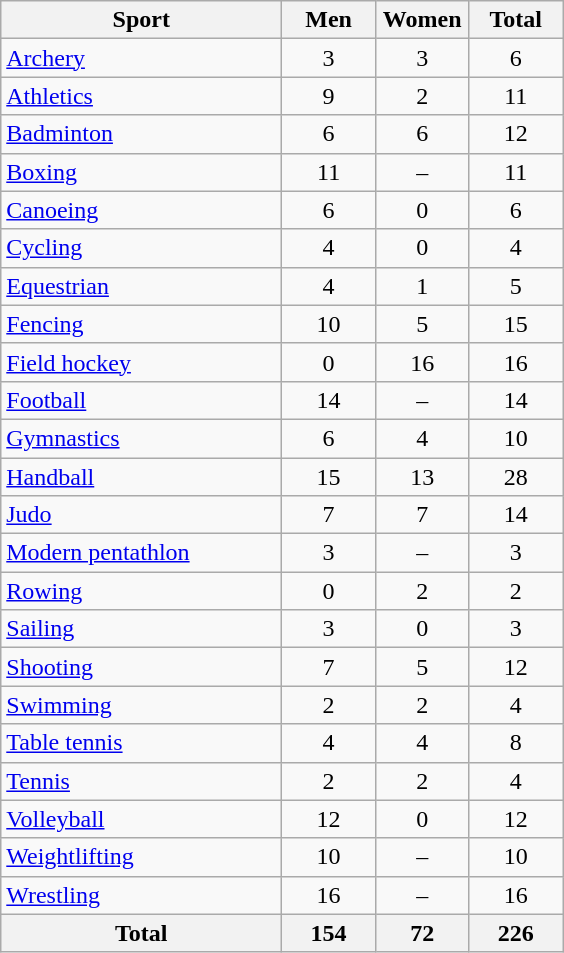<table class="wikitable sortable" style="text-align:center;">
<tr>
<th width=180>Sport</th>
<th width=55>Men</th>
<th width=55>Women</th>
<th width=55>Total</th>
</tr>
<tr>
<td align=left><a href='#'>Archery</a></td>
<td>3</td>
<td>3</td>
<td>6</td>
</tr>
<tr>
<td align=left><a href='#'>Athletics</a></td>
<td>9</td>
<td>2</td>
<td>11</td>
</tr>
<tr>
<td align=left><a href='#'>Badminton</a></td>
<td>6</td>
<td>6</td>
<td>12</td>
</tr>
<tr>
<td align=left><a href='#'>Boxing</a></td>
<td>11</td>
<td>–</td>
<td>11</td>
</tr>
<tr>
<td align=left><a href='#'>Canoeing</a></td>
<td>6</td>
<td>0</td>
<td>6</td>
</tr>
<tr>
<td align=left><a href='#'>Cycling</a></td>
<td>4</td>
<td>0</td>
<td>4</td>
</tr>
<tr>
<td align=left><a href='#'>Equestrian</a></td>
<td>4</td>
<td>1</td>
<td>5</td>
</tr>
<tr>
<td align=left><a href='#'>Fencing</a></td>
<td>10</td>
<td>5</td>
<td>15</td>
</tr>
<tr>
<td align=left><a href='#'>Field hockey</a></td>
<td>0</td>
<td>16</td>
<td>16</td>
</tr>
<tr>
<td align=left><a href='#'>Football</a></td>
<td>14</td>
<td>–</td>
<td>14</td>
</tr>
<tr>
<td align=left><a href='#'>Gymnastics</a></td>
<td>6</td>
<td>4</td>
<td>10</td>
</tr>
<tr>
<td align=left><a href='#'>Handball</a></td>
<td>15</td>
<td>13</td>
<td>28</td>
</tr>
<tr>
<td align=left><a href='#'>Judo</a></td>
<td>7</td>
<td>7</td>
<td>14</td>
</tr>
<tr>
<td align=left><a href='#'>Modern pentathlon</a></td>
<td>3</td>
<td>–</td>
<td>3</td>
</tr>
<tr>
<td align=left><a href='#'>Rowing</a></td>
<td>0</td>
<td>2</td>
<td>2</td>
</tr>
<tr>
<td align=left><a href='#'>Sailing</a></td>
<td>3</td>
<td>0</td>
<td>3</td>
</tr>
<tr>
<td align=left><a href='#'>Shooting</a></td>
<td>7</td>
<td>5</td>
<td>12</td>
</tr>
<tr>
<td align=left><a href='#'>Swimming</a></td>
<td>2</td>
<td>2</td>
<td>4</td>
</tr>
<tr>
<td align=left><a href='#'>Table tennis</a></td>
<td>4</td>
<td>4</td>
<td>8</td>
</tr>
<tr>
<td align=left><a href='#'>Tennis</a></td>
<td>2</td>
<td>2</td>
<td>4</td>
</tr>
<tr>
<td align=left><a href='#'>Volleyball</a></td>
<td>12</td>
<td>0</td>
<td>12</td>
</tr>
<tr>
<td align=left><a href='#'>Weightlifting</a></td>
<td>10</td>
<td>–</td>
<td>10</td>
</tr>
<tr>
<td align=left><a href='#'>Wrestling</a></td>
<td>16</td>
<td>–</td>
<td>16</td>
</tr>
<tr>
<th>Total</th>
<th>154</th>
<th>72</th>
<th>226</th>
</tr>
</table>
